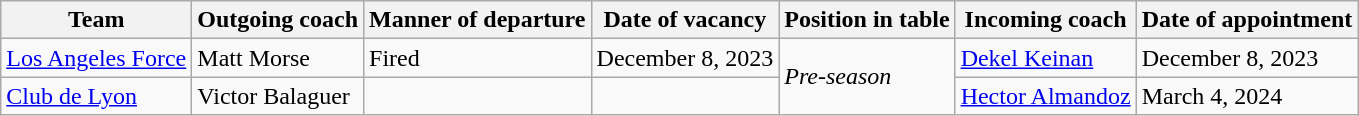<table class="wikitable">
<tr>
<th>Team</th>
<th>Outgoing coach</th>
<th>Manner of departure</th>
<th>Date of vacancy</th>
<th>Position in table</th>
<th>Incoming coach</th>
<th>Date of appointment</th>
</tr>
<tr>
<td><a href='#'>Los Angeles Force</a></td>
<td> Matt Morse</td>
<td>Fired</td>
<td>December 8, 2023</td>
<td rowspan=2><em>Pre-season</em></td>
<td> <a href='#'>Dekel Keinan</a></td>
<td>December 8, 2023</td>
</tr>
<tr>
<td><a href='#'>Club de Lyon</a></td>
<td> Victor Balaguer</td>
<td></td>
<td></td>
<td> <a href='#'>Hector Almandoz</a></td>
<td>March 4, 2024</td>
</tr>
</table>
